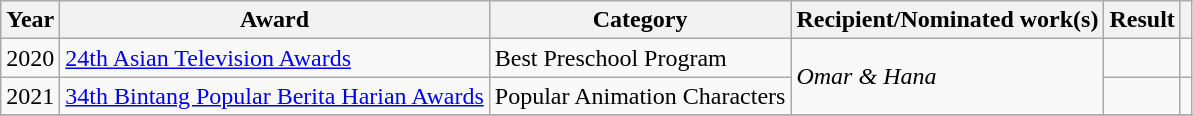<table class="wikitable">
<tr>
<th>Year</th>
<th>Award</th>
<th>Category</th>
<th>Recipient/Nominated work(s)</th>
<th>Result</th>
<th></th>
</tr>
<tr>
<td>2020</td>
<td><a href='#'>24th Asian Television Awards</a></td>
<td>Best Preschool Program</td>
<td rowspan="2"><em>Omar & Hana</em></td>
<td></td>
<td></td>
</tr>
<tr>
<td>2021</td>
<td><a href='#'>34th Bintang Popular Berita Harian Awards</a></td>
<td>Popular Animation Characters</td>
<td></td>
<td></td>
</tr>
<tr>
</tr>
</table>
